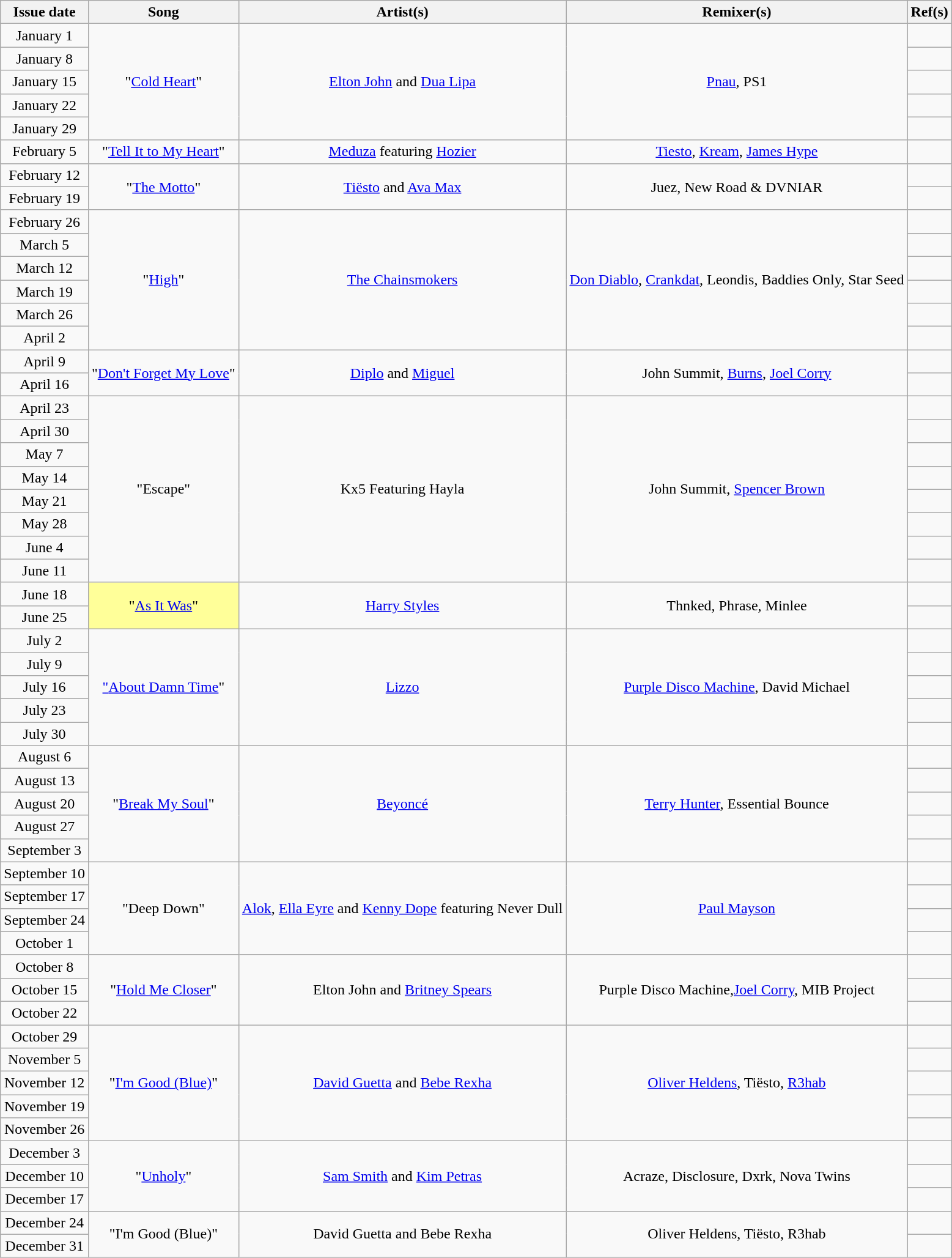<table class="wikitable plainrowheaders" style="text-align: center;">
<tr>
<th>Issue date</th>
<th>Song</th>
<th>Artist(s)</th>
<th>Remixer(s)</th>
<th>Ref(s)</th>
</tr>
<tr>
<td>January 1</td>
<td rowspan=5>"<a href='#'>Cold Heart</a>"</td>
<td rowspan=5><a href='#'>Elton John</a> and <a href='#'>Dua Lipa</a></td>
<td rowspan=5><a href='#'>Pnau</a>, PS1</td>
<td></td>
</tr>
<tr>
<td>January 8</td>
<td></td>
</tr>
<tr>
<td>January 15</td>
<td></td>
</tr>
<tr>
<td>January 22</td>
<td></td>
</tr>
<tr>
<td>January 29</td>
<td></td>
</tr>
<tr>
<td>February 5</td>
<td>"<a href='#'>Tell It to My Heart</a>"</td>
<td><a href='#'>Meduza</a> featuring <a href='#'>Hozier</a></td>
<td><a href='#'>Tiesto</a>, <a href='#'>Kream</a>, <a href='#'>James Hype</a></td>
<td></td>
</tr>
<tr>
<td>February 12</td>
<td rowspan=2>"<a href='#'>The Motto</a>"</td>
<td rowspan=2><a href='#'>Tiësto</a> and <a href='#'>Ava Max</a></td>
<td rowspan=2>Juez, New Road & DVNIAR</td>
<td></td>
</tr>
<tr>
<td>February 19</td>
<td></td>
</tr>
<tr>
<td>February 26</td>
<td rowspan=6>"<a href='#'>High</a>"</td>
<td rowspan=6><a href='#'>The Chainsmokers</a></td>
<td rowspan=6><a href='#'>Don Diablo</a>, <a href='#'>Crankdat</a>, Leondis, Baddies Only, Star Seed</td>
<td></td>
</tr>
<tr>
<td>March 5</td>
<td></td>
</tr>
<tr>
<td>March 12</td>
<td></td>
</tr>
<tr>
<td>March 19</td>
<td></td>
</tr>
<tr>
<td>March 26</td>
<td></td>
</tr>
<tr>
<td>April 2</td>
<td></td>
</tr>
<tr>
<td>April 9</td>
<td rowspan=2>"<a href='#'>Don't Forget My Love</a>"</td>
<td rowspan=2><a href='#'>Diplo</a> and <a href='#'>Miguel</a></td>
<td rowspan=2>John Summit, <a href='#'>Burns</a>, <a href='#'>Joel Corry</a></td>
<td></td>
</tr>
<tr>
<td>April 16</td>
<td></td>
</tr>
<tr>
<td>April 23</td>
<td rowspan=8>"Escape"</td>
<td rowspan=8>Kx5 Featuring Hayla</td>
<td rowspan=8>John Summit, <a href='#'>Spencer Brown</a></td>
<td></td>
</tr>
<tr>
<td>April 30</td>
<td></td>
</tr>
<tr>
<td>May 7</td>
<td></td>
</tr>
<tr>
<td>May 14</td>
<td></td>
</tr>
<tr>
<td>May 21</td>
<td></td>
</tr>
<tr>
<td>May 28</td>
<td></td>
</tr>
<tr>
<td>June 4</td>
<td></td>
</tr>
<tr>
<td>June 11</td>
<td></td>
</tr>
<tr>
<td>June 18</td>
<td bgcolor=#FFFF99 style="text-align: center;" rowspan=2>"<a href='#'>As It Was</a>"</td>
<td rowspan=2><a href='#'>Harry Styles</a></td>
<td rowspan=2>Thnked, Phrase, Minlee</td>
<td></td>
</tr>
<tr>
<td>June 25</td>
<td></td>
</tr>
<tr>
<td>July 2</td>
<td rowspan=5><a href='#'>"</a><a href='#'>About Damn Time</a>"</td>
<td rowspan=5><a href='#'>Lizzo</a></td>
<td rowspan=5><a href='#'>Purple Disco Machine</a>, David Michael</td>
<td></td>
</tr>
<tr>
<td>July 9</td>
<td></td>
</tr>
<tr>
<td>July 16</td>
<td></td>
</tr>
<tr>
<td>July 23</td>
<td></td>
</tr>
<tr>
<td>July 30</td>
<td></td>
</tr>
<tr>
<td>August 6</td>
<td rowspan=5>"<a href='#'>Break My Soul</a>"</td>
<td rowspan=5><a href='#'>Beyoncé</a></td>
<td rowspan=5><a href='#'>Terry Hunter</a>, Essential Bounce</td>
<td></td>
</tr>
<tr>
<td>August 13</td>
<td></td>
</tr>
<tr>
<td>August 20</td>
<td></td>
</tr>
<tr>
<td>August 27</td>
<td></td>
</tr>
<tr>
<td>September 3</td>
<td></td>
</tr>
<tr>
<td>September 10</td>
<td rowspan=4>"Deep Down"</td>
<td rowspan=4><a href='#'>Alok</a>, <a href='#'>Ella Eyre</a> and <a href='#'>Kenny Dope</a> featuring Never Dull</td>
<td rowspan=4><a href='#'>Paul Mayson</a></td>
<td></td>
</tr>
<tr>
<td>September 17</td>
<td></td>
</tr>
<tr>
<td>September 24</td>
<td></td>
</tr>
<tr>
<td>October 1</td>
<td></td>
</tr>
<tr>
<td>October 8</td>
<td rowspan=3>"<a href='#'>Hold Me Closer</a>"</td>
<td rowspan=3>Elton John and <a href='#'>Britney Spears</a></td>
<td rowspan=3>Purple Disco Machine,<a href='#'>Joel Corry</a>, MIB Project</td>
<td></td>
</tr>
<tr>
<td>October 15</td>
<td></td>
</tr>
<tr>
<td>October 22</td>
<td></td>
</tr>
<tr>
<td>October 29</td>
<td rowspan=5>"<a href='#'>I'm Good (Blue)</a>"</td>
<td rowspan=5><a href='#'>David Guetta</a> and <a href='#'>Bebe Rexha</a></td>
<td rowspan=5><a href='#'>Oliver Heldens</a>, Tiësto, <a href='#'>R3hab</a></td>
<td></td>
</tr>
<tr>
<td>November 5</td>
<td></td>
</tr>
<tr>
<td>November 12</td>
<td></td>
</tr>
<tr>
<td>November 19</td>
<td></td>
</tr>
<tr>
<td>November 26</td>
<td></td>
</tr>
<tr>
<td>December 3</td>
<td rowspan=3>"<a href='#'>Unholy</a>"</td>
<td rowspan=3><a href='#'>Sam Smith</a> and <a href='#'>Kim Petras</a></td>
<td rowspan=3>Acraze, Disclosure, Dxrk, Nova Twins</td>
<td></td>
</tr>
<tr>
<td>December 10</td>
<td></td>
</tr>
<tr>
<td>December 17</td>
<td></td>
</tr>
<tr>
<td>December 24</td>
<td rowspan=2>"I'm Good (Blue)"</td>
<td rowspan=2>David Guetta and Bebe Rexha</td>
<td rowspan=2>Oliver Heldens, Tiësto, R3hab</td>
<td></td>
</tr>
<tr>
<td>December 31</td>
<td></td>
</tr>
</table>
